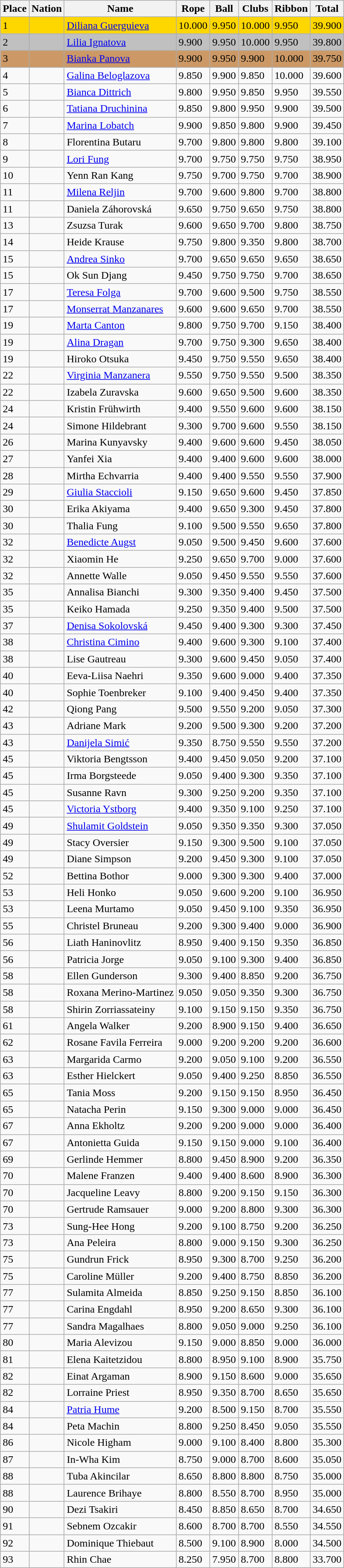<table class="wikitable">
<tr>
<th>Place</th>
<th>Nation</th>
<th>Name</th>
<th>Rope</th>
<th>Ball</th>
<th>Clubs</th>
<th>Ribbon</th>
<th>Total</th>
</tr>
<tr bgcolor=gold>
<td>1</td>
<td></td>
<td><a href='#'>Diliana Guerguieva</a></td>
<td>10.000</td>
<td>9.950</td>
<td>10.000</td>
<td>9.950</td>
<td>39.900</td>
</tr>
<tr bgcolor=silver>
<td>2</td>
<td></td>
<td><a href='#'>Lilia Ignatova</a></td>
<td>9.900</td>
<td>9.950</td>
<td>10.000</td>
<td>9.950</td>
<td>39.800</td>
</tr>
<tr bgcolor=cc9966>
<td>3</td>
<td></td>
<td><a href='#'>Bianka Panova</a></td>
<td>9.900</td>
<td>9.950</td>
<td>9.900</td>
<td>10.000</td>
<td>39.750</td>
</tr>
<tr>
<td>4</td>
<td></td>
<td><a href='#'>Galina Beloglazova</a></td>
<td>9.850</td>
<td>9.900</td>
<td>9.850</td>
<td>10.000</td>
<td>39.600</td>
</tr>
<tr>
<td>5</td>
<td></td>
<td><a href='#'>Bianca Dittrich</a></td>
<td>9.800</td>
<td>9.950</td>
<td>9.850</td>
<td>9.950</td>
<td>39.550</td>
</tr>
<tr>
<td>6</td>
<td></td>
<td><a href='#'>Tatiana Druchinina</a></td>
<td>9.850</td>
<td>9.800</td>
<td>9.950</td>
<td>9.900</td>
<td>39.500</td>
</tr>
<tr>
<td>7</td>
<td></td>
<td><a href='#'>Marina Lobatch</a></td>
<td>9.900</td>
<td>9.850</td>
<td>9.800</td>
<td>9.900</td>
<td>39.450</td>
</tr>
<tr>
<td>8</td>
<td></td>
<td>Florentina Butaru</td>
<td>9.700</td>
<td>9.800</td>
<td>9.800</td>
<td>9.800</td>
<td>39.100</td>
</tr>
<tr>
<td>9</td>
<td></td>
<td><a href='#'>Lori Fung</a></td>
<td>9.700</td>
<td>9.750</td>
<td>9.750</td>
<td>9.750</td>
<td>38.950</td>
</tr>
<tr>
<td>10</td>
<td></td>
<td>Yenn Ran Kang</td>
<td>9.750</td>
<td>9.700</td>
<td>9.750</td>
<td>9.700</td>
<td>38.900</td>
</tr>
<tr>
<td>11</td>
<td></td>
<td><a href='#'>Milena Reljin</a></td>
<td>9.700</td>
<td>9.600</td>
<td>9.800</td>
<td>9.700</td>
<td>38.800</td>
</tr>
<tr>
<td>11</td>
<td></td>
<td>Daniela Záhorovská</td>
<td>9.650</td>
<td>9.750</td>
<td>9.650</td>
<td>9.750</td>
<td>38.800</td>
</tr>
<tr>
<td>13</td>
<td></td>
<td>Zsuzsa Turak</td>
<td>9.600</td>
<td>9.650</td>
<td>9.700</td>
<td>9.800</td>
<td>38.750</td>
</tr>
<tr>
<td>14</td>
<td></td>
<td>Heide Krause</td>
<td>9.750</td>
<td>9.800</td>
<td>9.350</td>
<td>9.800</td>
<td>38.700</td>
</tr>
<tr>
<td>15</td>
<td></td>
<td><a href='#'>Andrea Sinko</a></td>
<td>9.700</td>
<td>9.650</td>
<td>9.650</td>
<td>9.650</td>
<td>38.650</td>
</tr>
<tr>
<td>15</td>
<td></td>
<td>Ok Sun Djang</td>
<td>9.450</td>
<td>9.750</td>
<td>9.750</td>
<td>9.700</td>
<td>38.650</td>
</tr>
<tr>
<td>17</td>
<td></td>
<td><a href='#'>Teresa Folga</a></td>
<td>9.700</td>
<td>9.600</td>
<td>9.500</td>
<td>9.750</td>
<td>38.550</td>
</tr>
<tr>
<td>17</td>
<td></td>
<td><a href='#'>Monserrat Manzanares</a></td>
<td>9.600</td>
<td>9.600</td>
<td>9.650</td>
<td>9.700</td>
<td>38.550</td>
</tr>
<tr>
<td>19</td>
<td></td>
<td><a href='#'>Marta Canton</a></td>
<td>9.800</td>
<td>9.750</td>
<td>9.700</td>
<td>9.150</td>
<td>38.400</td>
</tr>
<tr>
<td>19</td>
<td></td>
<td><a href='#'>Alina Dragan</a></td>
<td>9.700</td>
<td>9.750</td>
<td>9.300</td>
<td>9.650</td>
<td>38.400</td>
</tr>
<tr>
<td>19</td>
<td></td>
<td>Hiroko Otsuka</td>
<td>9.450</td>
<td>9.750</td>
<td>9.550</td>
<td>9.650</td>
<td>38.400</td>
</tr>
<tr>
<td>22</td>
<td></td>
<td><a href='#'>Virginia Manzanera</a></td>
<td>9.550</td>
<td>9.750</td>
<td>9.550</td>
<td>9.500</td>
<td>38.350</td>
</tr>
<tr>
<td>22</td>
<td></td>
<td>Izabela Zuravska</td>
<td>9.600</td>
<td>9.650</td>
<td>9.500</td>
<td>9.600</td>
<td>38.350</td>
</tr>
<tr>
<td>24</td>
<td></td>
<td>Kristin Frühwirth</td>
<td>9.400</td>
<td>9.550</td>
<td>9.600</td>
<td>9.600</td>
<td>38.150</td>
</tr>
<tr>
<td>24</td>
<td></td>
<td>Simone Hildebrant</td>
<td>9.300</td>
<td>9.700</td>
<td>9.600</td>
<td>9.550</td>
<td>38.150</td>
</tr>
<tr>
<td>26</td>
<td></td>
<td>Marina Kunyavsky</td>
<td>9.400</td>
<td>9.600</td>
<td>9.600</td>
<td>9.450</td>
<td>38.050</td>
</tr>
<tr>
<td>27</td>
<td></td>
<td>Yanfei Xia</td>
<td>9.400</td>
<td>9.400</td>
<td>9.600</td>
<td>9.600</td>
<td>38.000</td>
</tr>
<tr>
<td>28</td>
<td></td>
<td>Mirtha Echvarria</td>
<td>9.400</td>
<td>9.400</td>
<td>9.550</td>
<td>9.550</td>
<td>37.900</td>
</tr>
<tr>
<td>29</td>
<td></td>
<td><a href='#'>Giulia Staccioli</a></td>
<td>9.150</td>
<td>9.650</td>
<td>9.600</td>
<td>9.450</td>
<td>37.850</td>
</tr>
<tr>
<td>30</td>
<td></td>
<td>Erika Akiyama</td>
<td>9.400</td>
<td>9.650</td>
<td>9.300</td>
<td>9.450</td>
<td>37.800</td>
</tr>
<tr>
<td>30</td>
<td></td>
<td>Thalia Fung</td>
<td>9.100</td>
<td>9.500</td>
<td>9.550</td>
<td>9.650</td>
<td>37.800</td>
</tr>
<tr>
<td>32</td>
<td></td>
<td><a href='#'>Benedicte Augst</a></td>
<td>9.050</td>
<td>9.500</td>
<td>9.450</td>
<td>9.600</td>
<td>37.600</td>
</tr>
<tr>
<td>32</td>
<td></td>
<td>Xiaomin He</td>
<td>9.250</td>
<td>9.650</td>
<td>9.700</td>
<td>9.000</td>
<td>37.600</td>
</tr>
<tr>
<td>32</td>
<td></td>
<td>Annette Walle</td>
<td>9.050</td>
<td>9.450</td>
<td>9.550</td>
<td>9.550</td>
<td>37.600</td>
</tr>
<tr>
<td>35</td>
<td></td>
<td>Annalisa Bianchi</td>
<td>9.300</td>
<td>9.350</td>
<td>9.400</td>
<td>9.450</td>
<td>37.500</td>
</tr>
<tr>
<td>35</td>
<td></td>
<td>Keiko Hamada</td>
<td>9.250</td>
<td>9.350</td>
<td>9.400</td>
<td>9.500</td>
<td>37.500</td>
</tr>
<tr>
<td>37</td>
<td></td>
<td><a href='#'>Denisa Sokolovská</a></td>
<td>9.450</td>
<td>9.400</td>
<td>9.300</td>
<td>9.300</td>
<td>37.450</td>
</tr>
<tr>
<td>38</td>
<td></td>
<td><a href='#'>Christina Cimino</a></td>
<td>9.400</td>
<td>9.600</td>
<td>9.300</td>
<td>9.100</td>
<td>37.400</td>
</tr>
<tr>
<td>38</td>
<td></td>
<td>Lise Gautreau</td>
<td>9.300</td>
<td>9.600</td>
<td>9.450</td>
<td>9.050</td>
<td>37.400</td>
</tr>
<tr>
<td>40</td>
<td></td>
<td>Eeva-Liisa Naehri</td>
<td>9.350</td>
<td>9.600</td>
<td>9.000</td>
<td>9.400</td>
<td>37.350</td>
</tr>
<tr>
<td>40</td>
<td></td>
<td>Sophie Toenbreker</td>
<td>9.100</td>
<td>9.400</td>
<td>9.450</td>
<td>9.400</td>
<td>37.350</td>
</tr>
<tr>
<td>42</td>
<td></td>
<td>Qiong Pang</td>
<td>9.500</td>
<td>9.550</td>
<td>9.200</td>
<td>9.050</td>
<td>37.300</td>
</tr>
<tr>
<td>43</td>
<td></td>
<td>Adriane Mark</td>
<td>9.200</td>
<td>9.500</td>
<td>9.300</td>
<td>9.200</td>
<td>37.200</td>
</tr>
<tr>
<td>43</td>
<td></td>
<td><a href='#'>Danijela Simić</a></td>
<td>9.350</td>
<td>8.750</td>
<td>9.550</td>
<td>9.550</td>
<td>37.200</td>
</tr>
<tr>
<td>45</td>
<td></td>
<td>Viktoria Bengtsson</td>
<td>9.400</td>
<td>9.450</td>
<td>9.050</td>
<td>9.200</td>
<td>37.100</td>
</tr>
<tr>
<td>45</td>
<td></td>
<td>Irma Borgsteede</td>
<td>9.050</td>
<td>9.400</td>
<td>9.300</td>
<td>9.350</td>
<td>37.100</td>
</tr>
<tr>
<td>45</td>
<td></td>
<td>Susanne Ravn</td>
<td>9.300</td>
<td>9.250</td>
<td>9.200</td>
<td>9.350</td>
<td>37.100</td>
</tr>
<tr>
<td>45</td>
<td></td>
<td><a href='#'>Victoria Ystborg</a></td>
<td>9.400</td>
<td>9.350</td>
<td>9.100</td>
<td>9.250</td>
<td>37.100</td>
</tr>
<tr>
<td>49</td>
<td></td>
<td><a href='#'>Shulamit Goldstein</a></td>
<td>9.050</td>
<td>9.350</td>
<td>9.350</td>
<td>9.300</td>
<td>37.050</td>
</tr>
<tr>
<td>49</td>
<td></td>
<td>Stacy Oversier</td>
<td>9.150</td>
<td>9.300</td>
<td>9.500</td>
<td>9.100</td>
<td>37.050</td>
</tr>
<tr>
<td>49</td>
<td></td>
<td>Diane Simpson</td>
<td>9.200</td>
<td>9.450</td>
<td>9.300</td>
<td>9.100</td>
<td>37.050</td>
</tr>
<tr>
<td>52</td>
<td></td>
<td>Bettina Bothor</td>
<td>9.000</td>
<td>9.300</td>
<td>9.300</td>
<td>9.400</td>
<td>37.000</td>
</tr>
<tr>
<td>53</td>
<td></td>
<td>Heli Honko</td>
<td>9.050</td>
<td>9.600</td>
<td>9.200</td>
<td>9.100</td>
<td>36.950</td>
</tr>
<tr>
<td>53</td>
<td></td>
<td>Leena Murtamo</td>
<td>9.050</td>
<td>9.450</td>
<td>9.100</td>
<td>9.350</td>
<td>36.950</td>
</tr>
<tr>
<td>55</td>
<td></td>
<td>Christel Bruneau</td>
<td>9.200</td>
<td>9.300</td>
<td>9.400</td>
<td>9.000</td>
<td>36.900</td>
</tr>
<tr>
<td>56</td>
<td></td>
<td>Liath Haninovlitz</td>
<td>8.950</td>
<td>9.400</td>
<td>9.150</td>
<td>9.350</td>
<td>36.850</td>
</tr>
<tr>
<td>56</td>
<td></td>
<td>Patricia Jorge</td>
<td>9.050</td>
<td>9.100</td>
<td>9.300</td>
<td>9.400</td>
<td>36.850</td>
</tr>
<tr>
<td>58</td>
<td></td>
<td>Ellen Gunderson</td>
<td>9.300</td>
<td>9.400</td>
<td>8.850</td>
<td>9.200</td>
<td>36.750</td>
</tr>
<tr>
<td>58</td>
<td></td>
<td>Roxana Merino-Martinez</td>
<td>9.050</td>
<td>9.050</td>
<td>9.350</td>
<td>9.300</td>
<td>36.750</td>
</tr>
<tr>
<td>58</td>
<td></td>
<td>Shirin Zorriassateiny</td>
<td>9.100</td>
<td>9.150</td>
<td>9.150</td>
<td>9.350</td>
<td>36.750</td>
</tr>
<tr>
<td>61</td>
<td></td>
<td>Angela Walker</td>
<td>9.200</td>
<td>8.900</td>
<td>9.150</td>
<td>9.400</td>
<td>36.650</td>
</tr>
<tr>
<td>62</td>
<td></td>
<td>Rosane Favila Ferreira</td>
<td>9.000</td>
<td>9.200</td>
<td>9.200</td>
<td>9.200</td>
<td>36.600</td>
</tr>
<tr>
<td>63</td>
<td></td>
<td>Margarida Carmo</td>
<td>9.200</td>
<td>9.050</td>
<td>9.100</td>
<td>9.200</td>
<td>36.550</td>
</tr>
<tr>
<td>63</td>
<td></td>
<td>Esther Hielckert</td>
<td>9.050</td>
<td>9.400</td>
<td>9.250</td>
<td>8.850</td>
<td>36.550</td>
</tr>
<tr>
<td>65</td>
<td></td>
<td>Tania Moss</td>
<td>9.200</td>
<td>9.150</td>
<td>9.150</td>
<td>8.950</td>
<td>36.450</td>
</tr>
<tr>
<td>65</td>
<td></td>
<td>Natacha Perin</td>
<td>9.150</td>
<td>9.300</td>
<td>9.000</td>
<td>9.000</td>
<td>36.450</td>
</tr>
<tr>
<td>67</td>
<td></td>
<td>Anna Ekholtz</td>
<td>9.200</td>
<td>9.200</td>
<td>9.000</td>
<td>9.000</td>
<td>36.400</td>
</tr>
<tr>
<td>67</td>
<td></td>
<td>Antonietta Guida</td>
<td>9.150</td>
<td>9.150</td>
<td>9.000</td>
<td>9.100</td>
<td>36.400</td>
</tr>
<tr>
<td>69</td>
<td></td>
<td>Gerlinde Hemmer</td>
<td>8.800</td>
<td>9.450</td>
<td>8.900</td>
<td>9.200</td>
<td>36.350</td>
</tr>
<tr>
<td>70</td>
<td></td>
<td>Malene Franzen</td>
<td>9.400</td>
<td>9.400</td>
<td>8.600</td>
<td>8.900</td>
<td>36.300</td>
</tr>
<tr>
<td>70</td>
<td></td>
<td>Jacqueline Leavy</td>
<td>8.800</td>
<td>9.200</td>
<td>9.150</td>
<td>9.150</td>
<td>36.300</td>
</tr>
<tr>
<td>70</td>
<td></td>
<td>Gertrude Ramsauer</td>
<td>9.000</td>
<td>9.200</td>
<td>8.800</td>
<td>9.300</td>
<td>36.300</td>
</tr>
<tr>
<td>73</td>
<td></td>
<td>Sung-Hee Hong</td>
<td>9.200</td>
<td>9.100</td>
<td>8.750</td>
<td>9.200</td>
<td>36.250</td>
</tr>
<tr>
<td>73</td>
<td></td>
<td>Ana Peleira</td>
<td>8.800</td>
<td>9.000</td>
<td>9.150</td>
<td>9.300</td>
<td>36.250</td>
</tr>
<tr>
<td>75</td>
<td></td>
<td>Gundrun Frick</td>
<td>8.950</td>
<td>9.300</td>
<td>8.700</td>
<td>9.250</td>
<td>36.200</td>
</tr>
<tr>
<td>75</td>
<td></td>
<td>Caroline Müller</td>
<td>9.200</td>
<td>9.400</td>
<td>8.750</td>
<td>8.850</td>
<td>36.200</td>
</tr>
<tr>
<td>77</td>
<td></td>
<td>Sulamita Almeida</td>
<td>8.850</td>
<td>9.250</td>
<td>9.150</td>
<td>8.850</td>
<td>36.100</td>
</tr>
<tr>
<td>77</td>
<td></td>
<td>Carina Engdahl</td>
<td>8.950</td>
<td>9.200</td>
<td>8.650</td>
<td>9.300</td>
<td>36.100</td>
</tr>
<tr>
<td>77</td>
<td></td>
<td>Sandra Magalhaes</td>
<td>8.800</td>
<td>9.050</td>
<td>9.000</td>
<td>9.250</td>
<td>36.100</td>
</tr>
<tr>
<td>80</td>
<td></td>
<td>Maria Alevizou</td>
<td>9.150</td>
<td>9.000</td>
<td>8.850</td>
<td>9.000</td>
<td>36.000</td>
</tr>
<tr>
<td>81</td>
<td></td>
<td>Elena Kaitetzidou</td>
<td>8.800</td>
<td>8.950</td>
<td>9.100</td>
<td>8.900</td>
<td>35.750</td>
</tr>
<tr>
<td>82</td>
<td></td>
<td>Einat Argaman</td>
<td>8.900</td>
<td>9.150</td>
<td>8.600</td>
<td>9.000</td>
<td>35.650</td>
</tr>
<tr>
<td>82</td>
<td></td>
<td>Lorraine Priest</td>
<td>8.950</td>
<td>9.350</td>
<td>8.700</td>
<td>8.650</td>
<td>35.650</td>
</tr>
<tr>
<td>84</td>
<td></td>
<td><a href='#'>Patria Hume</a></td>
<td>9.200</td>
<td>8.500</td>
<td>9.150</td>
<td>8.700</td>
<td>35.550</td>
</tr>
<tr>
<td>84</td>
<td></td>
<td>Peta Machin</td>
<td>8.800</td>
<td>9.250</td>
<td>8.450</td>
<td>9.050</td>
<td>35.550</td>
</tr>
<tr>
<td>86</td>
<td></td>
<td>Nicole Higham</td>
<td>9.000</td>
<td>9.100</td>
<td>8.400</td>
<td>8.800</td>
<td>35.300</td>
</tr>
<tr>
<td>87</td>
<td></td>
<td>In-Wha Kim</td>
<td>8.750</td>
<td>9.000</td>
<td>8.700</td>
<td>8.600</td>
<td>35.050</td>
</tr>
<tr>
<td>88</td>
<td></td>
<td>Tuba Akincilar</td>
<td>8.650</td>
<td>8.800</td>
<td>8.800</td>
<td>8.750</td>
<td>35.000</td>
</tr>
<tr>
<td>88</td>
<td></td>
<td>Laurence Brihaye</td>
<td>8.800</td>
<td>8.550</td>
<td>8.700</td>
<td>8.950</td>
<td>35.000</td>
</tr>
<tr>
<td>90</td>
<td></td>
<td>Dezi Tsakiri</td>
<td>8.450</td>
<td>8.850</td>
<td>8.650</td>
<td>8.700</td>
<td>34.650</td>
</tr>
<tr>
<td>91</td>
<td></td>
<td>Sebnem Ozcakir</td>
<td>8.600</td>
<td>8.700</td>
<td>8.700</td>
<td>8.550</td>
<td>34.550</td>
</tr>
<tr>
<td>92</td>
<td></td>
<td>Dominique Thiebaut</td>
<td>8.500</td>
<td>9.100</td>
<td>8.900</td>
<td>8.000</td>
<td>34.500</td>
</tr>
<tr>
<td>93</td>
<td></td>
<td>Rhin Chae</td>
<td>8.250</td>
<td>7.950</td>
<td>8.700</td>
<td>8.800</td>
<td>33.700</td>
</tr>
</table>
